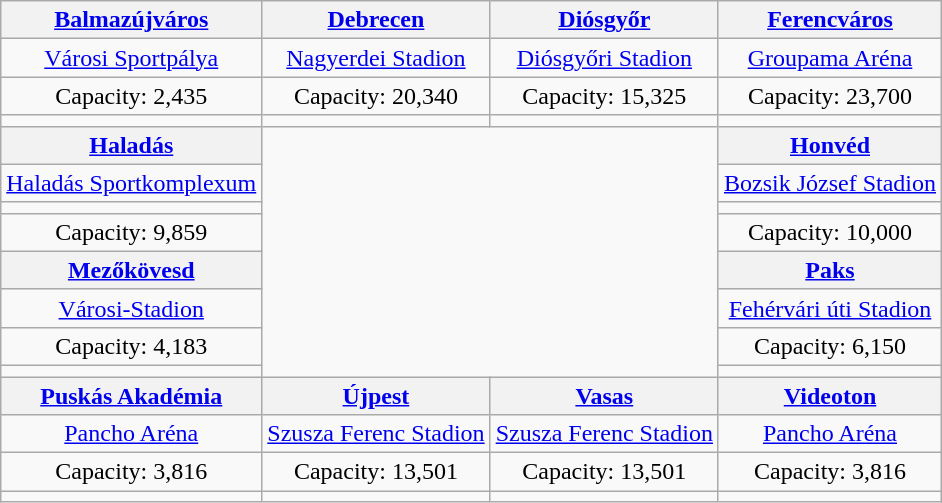<table class="wikitable" style="text-align:center;">
<tr>
<th><a href='#'>Balmazújváros</a></th>
<th><a href='#'>Debrecen</a></th>
<th><a href='#'>Diósgyőr</a></th>
<th><a href='#'>Ferencváros</a></th>
</tr>
<tr>
<td><a href='#'>Városi Sportpálya</a></td>
<td><a href='#'>Nagyerdei Stadion</a></td>
<td><a href='#'>Diósgyőri Stadion</a></td>
<td><a href='#'>Groupama Aréna</a></td>
</tr>
<tr>
<td>Capacity: 2,435</td>
<td>Capacity: 20,340</td>
<td>Capacity: 15,325</td>
<td>Capacity: 23,700</td>
</tr>
<tr>
<td></td>
<td></td>
<td></td>
<td></td>
</tr>
<tr>
<th><a href='#'>Haladás</a></th>
<td colspan="2" rowspan="8"><br>
</td>
<th><a href='#'>Honvéd</a></th>
</tr>
<tr>
<td><a href='#'>Haladás Sportkomplexum</a></td>
<td><a href='#'>Bozsik József Stadion</a></td>
</tr>
<tr>
<td></td>
<td></td>
</tr>
<tr>
<td>Capacity: 9,859</td>
<td>Capacity: 10,000</td>
</tr>
<tr>
<th><a href='#'>Mezőkövesd</a></th>
<th><a href='#'>Paks</a></th>
</tr>
<tr>
<td><a href='#'>Városi-Stadion</a></td>
<td><a href='#'>Fehérvári úti Stadion</a></td>
</tr>
<tr>
<td>Capacity: 4,183</td>
<td>Capacity: 6,150</td>
</tr>
<tr>
<td></td>
<td></td>
</tr>
<tr>
<th><a href='#'>Puskás Akadémia</a></th>
<th><a href='#'>Újpest</a></th>
<th><a href='#'>Vasas</a></th>
<th><a href='#'>Videoton</a></th>
</tr>
<tr>
<td><a href='#'>Pancho Aréna</a></td>
<td><a href='#'>Szusza Ferenc Stadion</a></td>
<td><a href='#'>Szusza Ferenc Stadion</a></td>
<td><a href='#'>Pancho Aréna</a></td>
</tr>
<tr>
<td>Capacity: 3,816</td>
<td>Capacity: 13,501</td>
<td>Capacity: 13,501</td>
<td>Capacity: 3,816</td>
</tr>
<tr>
<td></td>
<td></td>
<td></td>
<td></td>
</tr>
</table>
